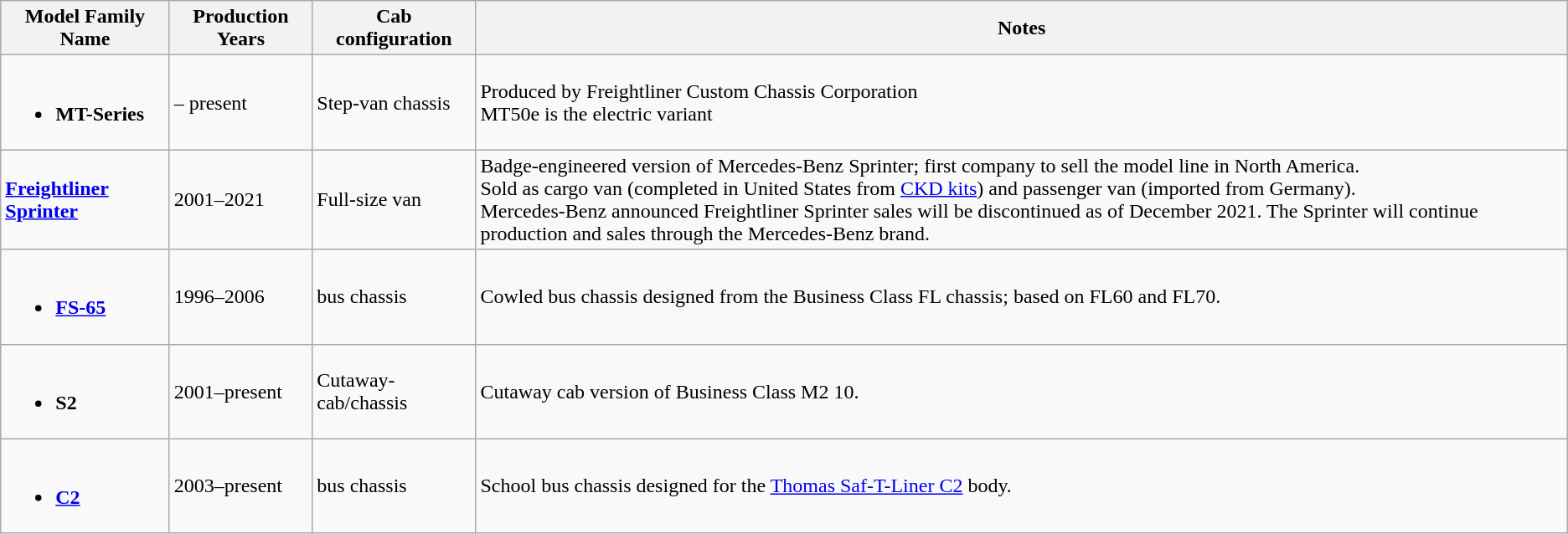<table class="wikitable">
<tr>
<th>Model Family Name</th>
<th>Production Years</th>
<th>Cab configuration</th>
<th>Notes</th>
</tr>
<tr>
<td><br><ul><li><strong>MT-Series</strong></li></ul></td>
<td> – present</td>
<td>Step-van chassis</td>
<td>Produced by Freightliner Custom Chassis Corporation<br>MT50e is the electric variant</td>
</tr>
<tr>
<td><strong><a href='#'>Freightliner Sprinter</a></strong></td>
<td>2001–2021</td>
<td>Full-size van</td>
<td>Badge-engineered version of Mercedes-Benz Sprinter; first company to sell the model line in North America.<br>Sold as cargo van (completed in United States from <a href='#'>CKD kits</a>) and passenger van (imported from Germany).<br>Mercedes-Benz announced Freightliner Sprinter sales will be discontinued as of December 2021. The Sprinter will continue production and sales through the Mercedes-Benz brand.</td>
</tr>
<tr>
<td><br><ul><li><strong><a href='#'>FS-65</a></strong></li></ul></td>
<td>1996–2006</td>
<td>bus chassis</td>
<td>Cowled bus chassis designed from the Business Class FL chassis; based on FL60 and FL70.</td>
</tr>
<tr>
<td><br><ul><li><strong>S2</strong></li></ul></td>
<td>2001–present</td>
<td>Cutaway-cab/chassis</td>
<td>Cutaway cab version of Business Class M2 10.</td>
</tr>
<tr>
<td><br><ul><li><strong><a href='#'>C2</a></strong></li></ul></td>
<td>2003–present</td>
<td>bus chassis</td>
<td>School bus chassis designed for the <a href='#'>Thomas Saf-T-Liner C2</a> body.</td>
</tr>
</table>
